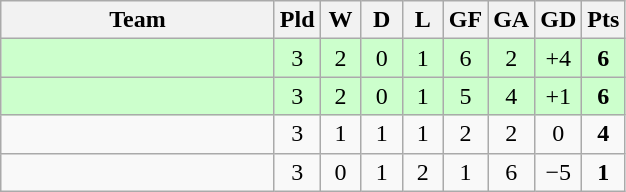<table class="wikitable" style="text-align:center;">
<tr>
<th width=175>Team</th>
<th width=20 abbr="Played">Pld</th>
<th width=20 abbr="Won">W</th>
<th width=20 abbr="Drawn">D</th>
<th width=20 abbr="Lost">L</th>
<th width=20 abbr="Goals for">GF</th>
<th width=20 abbr="Goals against">GA</th>
<th width=20 abbr="Goal difference">GD</th>
<th width=20 abbr="Points">Pts</th>
</tr>
<tr bgcolor="#ccffcc">
<td align="left"></td>
<td>3</td>
<td>2</td>
<td>0</td>
<td>1</td>
<td>6</td>
<td>2</td>
<td>+4</td>
<td><strong>6</strong></td>
</tr>
<tr bgcolor="#ccffcc">
<td align="left"></td>
<td>3</td>
<td>2</td>
<td>0</td>
<td>1</td>
<td>5</td>
<td>4</td>
<td>+1</td>
<td><strong>6</strong></td>
</tr>
<tr bgcolor=>
<td align="left"></td>
<td>3</td>
<td>1</td>
<td>1</td>
<td>1</td>
<td>2</td>
<td>2</td>
<td>0</td>
<td><strong>4</strong></td>
</tr>
<tr bgcolor=>
<td align="left"></td>
<td>3</td>
<td>0</td>
<td>1</td>
<td>2</td>
<td>1</td>
<td>6</td>
<td>−5</td>
<td><strong>1</strong></td>
</tr>
</table>
